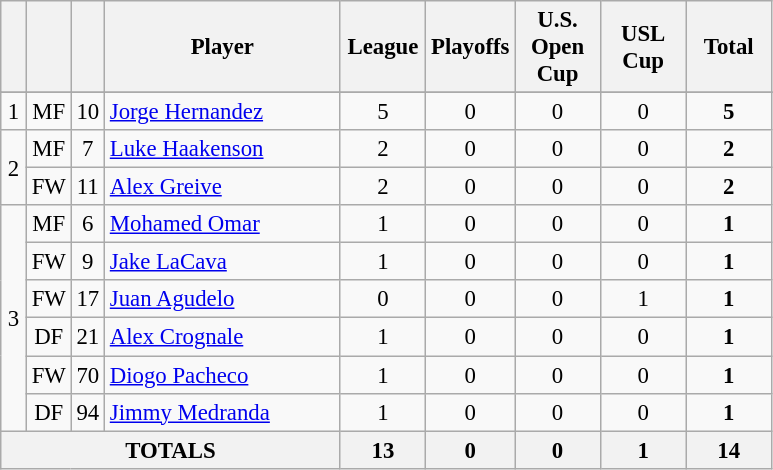<table class="wikitable sortable" style="font-size: 95%; text-align: center;">
<tr>
<th width=10></th>
<th width=10></th>
<th width=10></th>
<th width=150>Player</th>
<th width=50>League</th>
<th width=50>Playoffs</th>
<th width=50>U.S. Open Cup</th>
<th width=50>USL Cup</th>
<th width=50>Total</th>
</tr>
<tr>
</tr>
<tr class="sortbottom">
</tr>
<tr>
<td>1</td>
<td>MF</td>
<td>10</td>
<td align=left> <a href='#'>Jorge Hernandez</a></td>
<td>5</td>
<td>0</td>
<td>0</td>
<td>0</td>
<td><strong>5</strong></td>
</tr>
<tr>
<td rowspan="2">2</td>
<td>MF</td>
<td>7</td>
<td align=left> <a href='#'>Luke Haakenson</a></td>
<td>2</td>
<td>0</td>
<td>0</td>
<td>0</td>
<td><strong>2</strong></td>
</tr>
<tr>
<td>FW</td>
<td>11</td>
<td align=left> <a href='#'>Alex Greive</a></td>
<td>2</td>
<td>0</td>
<td>0</td>
<td>0</td>
<td><strong>2</strong></td>
</tr>
<tr>
<td rowspan="6">3</td>
<td>MF</td>
<td>6</td>
<td align=left> <a href='#'>Mohamed Omar</a></td>
<td>1</td>
<td>0</td>
<td>0</td>
<td>0</td>
<td><strong>1</strong></td>
</tr>
<tr>
<td>FW</td>
<td>9</td>
<td align=left> <a href='#'>Jake LaCava</a></td>
<td>1</td>
<td>0</td>
<td>0</td>
<td>0</td>
<td><strong>1</strong></td>
</tr>
<tr>
<td>FW</td>
<td>17</td>
<td align=left> <a href='#'>Juan Agudelo</a></td>
<td>0</td>
<td>0</td>
<td>0</td>
<td>1</td>
<td><strong>1</strong></td>
</tr>
<tr>
<td>DF</td>
<td>21</td>
<td align=left> <a href='#'>Alex Crognale</a></td>
<td>1</td>
<td>0</td>
<td>0</td>
<td>0</td>
<td><strong>1</strong></td>
</tr>
<tr>
<td>FW</td>
<td>70</td>
<td align=left> <a href='#'>Diogo Pacheco</a></td>
<td>1</td>
<td>0</td>
<td>0</td>
<td>0</td>
<td><strong>1</strong></td>
</tr>
<tr>
<td>DF</td>
<td>94</td>
<td align=left> <a href='#'>Jimmy Medranda</a></td>
<td>1</td>
<td>0</td>
<td>0</td>
<td>0</td>
<td><strong>1</strong></td>
</tr>
<tr>
<th colspan="4">TOTALS</th>
<th>13</th>
<th>0</th>
<th>0</th>
<th>1</th>
<th>14</th>
</tr>
</table>
